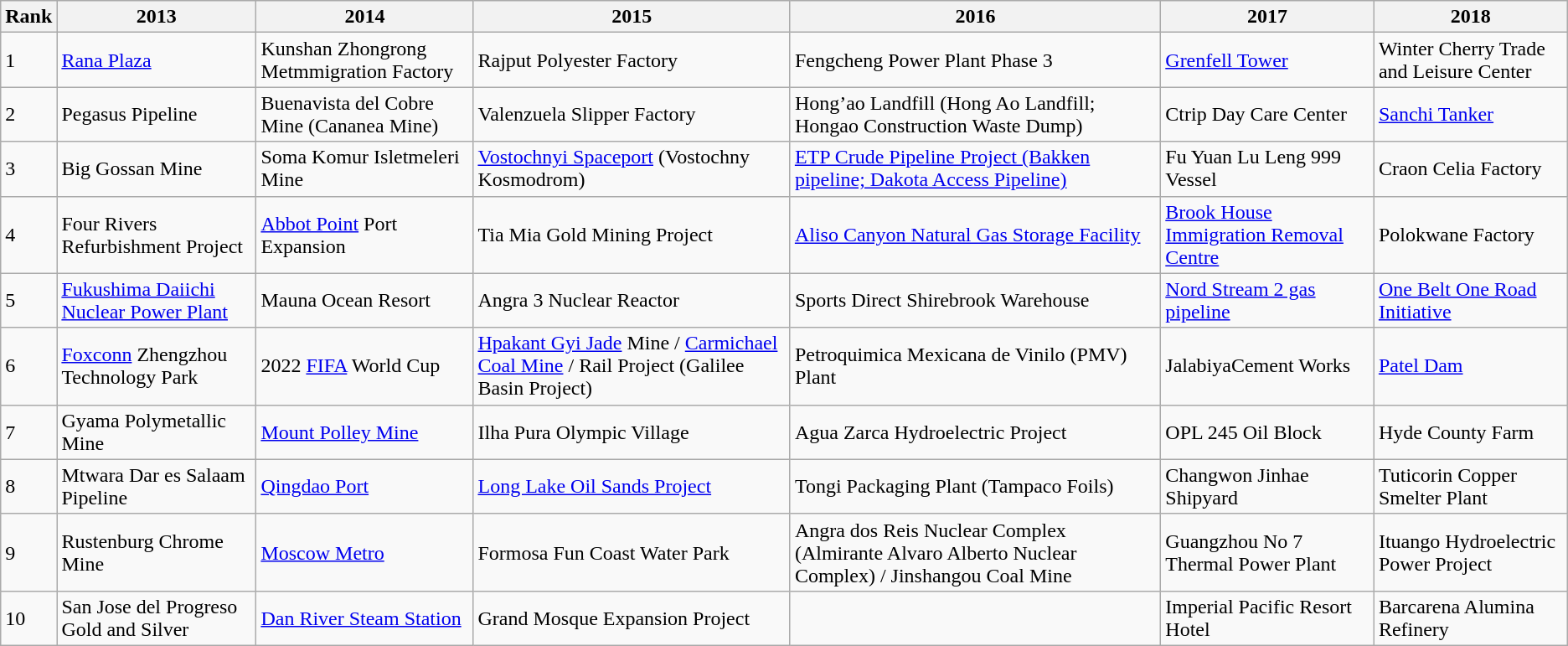<table class="wikitable">
<tr>
<th>Rank</th>
<th>2013</th>
<th>2014</th>
<th>2015</th>
<th>2016</th>
<th>2017</th>
<th>2018</th>
</tr>
<tr>
<td>1</td>
<td><a href='#'>Rana Plaza</a></td>
<td>Kunshan Zhongrong Metmmigration Factory</td>
<td>Rajput Polyester Factory</td>
<td>Fengcheng Power Plant Phase 3</td>
<td><a href='#'>Grenfell Tower</a></td>
<td>Winter Cherry Trade and Leisure Center</td>
</tr>
<tr>
<td>2</td>
<td>Pegasus Pipeline</td>
<td>Buenavista del Cobre Mine (Cananea Mine)</td>
<td>Valenzuela Slipper Factory</td>
<td>Hong’ao Landfill (Hong Ao Landfill; Hongao Construction Waste Dump)</td>
<td>Ctrip Day Care Center</td>
<td><a href='#'>Sanchi Tanker</a>  </td>
</tr>
<tr>
<td>3</td>
<td>Big Gossan Mine</td>
<td>Soma Komur Isletmeleri Mine</td>
<td><a href='#'>Vostochnyi Spaceport</a> (Vostochny Kosmodrom)</td>
<td><a href='#'>ETP Crude Pipeline Project (Bakken pipeline; Dakota Access Pipeline)</a></td>
<td>Fu Yuan Lu Leng 999 Vessel</td>
<td>Craon Celia Factory   </td>
</tr>
<tr>
<td>4</td>
<td>Four Rivers Refurbishment Project</td>
<td><a href='#'>Abbot Point</a> Port Expansion</td>
<td>Tia Mia Gold Mining Project</td>
<td><a href='#'>Aliso Canyon Natural Gas Storage Facility</a></td>
<td><a href='#'>Brook House Immigration Removal Centre</a></td>
<td>Polokwane Factory</td>
</tr>
<tr>
<td>5</td>
<td><a href='#'>Fukushima Daiichi Nuclear Power Plant</a></td>
<td>Mauna Ocean Resort</td>
<td>Angra 3 Nuclear Reactor</td>
<td>Sports Direct Shirebrook Warehouse</td>
<td><a href='#'>Nord Stream 2 gas pipeline</a></td>
<td><a href='#'>One Belt One Road Initiative</a>  </td>
</tr>
<tr>
<td>6</td>
<td><a href='#'>Foxconn</a> Zhengzhou Technology Park</td>
<td>2022 <a href='#'>FIFA</a> World Cup</td>
<td><a href='#'>Hpakant Gyi Jade</a> Mine / <a href='#'>Carmichael Coal Mine</a> / Rail Project (Galilee Basin Project)</td>
<td>Petroquimica Mexicana de Vinilo (PMV) Plant</td>
<td>JalabiyaCement Works</td>
<td><a href='#'>Patel Dam</a>     </td>
</tr>
<tr>
<td>7</td>
<td>Gyama Polymetallic Mine</td>
<td><a href='#'>Mount Polley Mine</a></td>
<td>Ilha Pura Olympic Village</td>
<td>Agua Zarca Hydroelectric Project</td>
<td>OPL 245 Oil Block</td>
<td>Hyde County Farm</td>
</tr>
<tr>
<td>8</td>
<td>Mtwara Dar es Salaam Pipeline</td>
<td><a href='#'>Qingdao Port</a></td>
<td><a href='#'>Long Lake Oil Sands Project</a></td>
<td>Tongi Packaging Plant (Tampaco Foils)</td>
<td>Changwon Jinhae Shipyard</td>
<td>Tuticorin Copper Smelter Plant</td>
</tr>
<tr>
<td>9</td>
<td>Rustenburg Chrome Mine</td>
<td><a href='#'>Moscow Metro</a></td>
<td>Formosa Fun Coast Water Park</td>
<td>Angra dos Reis Nuclear Complex (Almirante Alvaro Alberto Nuclear Complex) / Jinshangou Coal Mine</td>
<td>Guangzhou No 7 Thermal Power Plant</td>
<td>Ituango Hydroelectric Power Project</td>
</tr>
<tr>
<td>10</td>
<td>San Jose del Progreso Gold and Silver</td>
<td><a href='#'>Dan River Steam Station</a></td>
<td>Grand Mosque Expansion Project</td>
<td></td>
<td>Imperial Pacific Resort Hotel</td>
<td>Barcarena Alumina Refinery   </td>
</tr>
</table>
